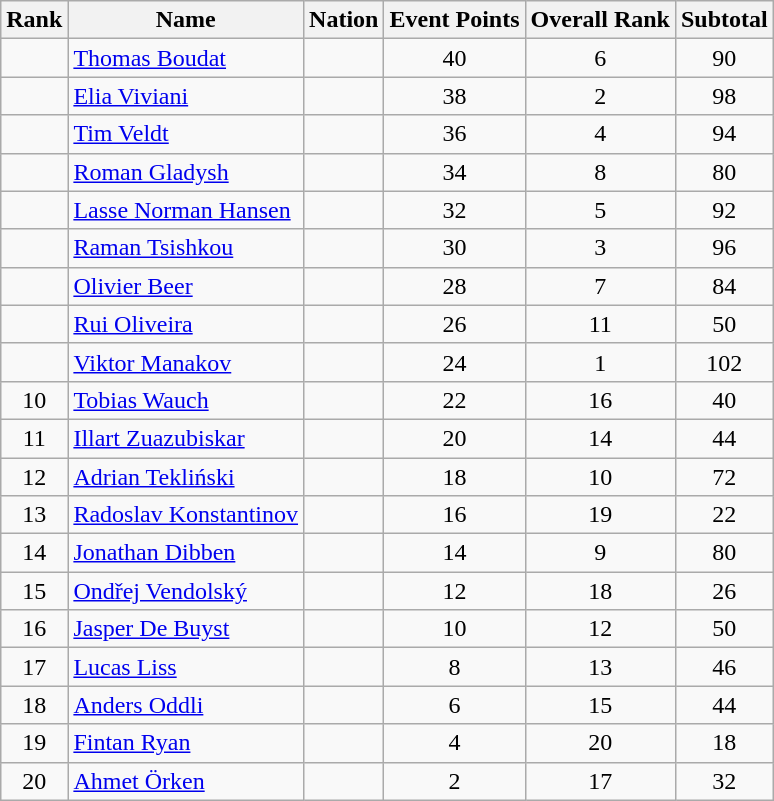<table class="wikitable sortable" style="text-align:center">
<tr>
<th>Rank</th>
<th>Name</th>
<th>Nation</th>
<th>Event Points</th>
<th>Overall Rank</th>
<th>Subtotal</th>
</tr>
<tr>
<td></td>
<td align=left><a href='#'>Thomas Boudat</a></td>
<td align=left></td>
<td>40</td>
<td>6</td>
<td>90</td>
</tr>
<tr>
<td></td>
<td align=left><a href='#'>Elia Viviani</a></td>
<td align=left></td>
<td>38</td>
<td>2</td>
<td>98</td>
</tr>
<tr>
<td></td>
<td align=left><a href='#'>Tim Veldt</a></td>
<td align=left></td>
<td>36</td>
<td>4</td>
<td>94</td>
</tr>
<tr>
<td></td>
<td align=left><a href='#'>Roman Gladysh</a></td>
<td align=left></td>
<td>34</td>
<td>8</td>
<td>80</td>
</tr>
<tr>
<td></td>
<td align=left><a href='#'>Lasse Norman Hansen</a></td>
<td align=left></td>
<td>32</td>
<td>5</td>
<td>92</td>
</tr>
<tr>
<td></td>
<td align=left><a href='#'>Raman Tsishkou</a></td>
<td align=left></td>
<td>30</td>
<td>3</td>
<td>96</td>
</tr>
<tr>
<td></td>
<td align=left><a href='#'>Olivier Beer</a></td>
<td align=left></td>
<td>28</td>
<td>7</td>
<td>84</td>
</tr>
<tr>
<td></td>
<td align=left><a href='#'>Rui Oliveira</a></td>
<td align=left></td>
<td>26</td>
<td>11</td>
<td>50</td>
</tr>
<tr>
<td></td>
<td align=left><a href='#'>Viktor Manakov</a></td>
<td align=left></td>
<td>24</td>
<td>1</td>
<td>102</td>
</tr>
<tr>
<td>10</td>
<td align=left><a href='#'>Tobias Wauch</a></td>
<td align=left></td>
<td>22</td>
<td>16</td>
<td>40</td>
</tr>
<tr>
<td>11</td>
<td align=left><a href='#'>Illart Zuazubiskar</a></td>
<td align=left></td>
<td>20</td>
<td>14</td>
<td>44</td>
</tr>
<tr>
<td>12</td>
<td align=left><a href='#'>Adrian Tekliński</a></td>
<td align=left></td>
<td>18</td>
<td>10</td>
<td>72</td>
</tr>
<tr>
<td>13</td>
<td align=left><a href='#'>Radoslav Konstantinov</a></td>
<td align=left></td>
<td>16</td>
<td>19</td>
<td>22</td>
</tr>
<tr>
<td>14</td>
<td align=left><a href='#'>Jonathan Dibben</a></td>
<td align=left></td>
<td>14</td>
<td>9</td>
<td>80</td>
</tr>
<tr>
<td>15</td>
<td align=left><a href='#'>Ondřej Vendolský</a></td>
<td align=left></td>
<td>12</td>
<td>18</td>
<td>26</td>
</tr>
<tr>
<td>16</td>
<td align=left><a href='#'>Jasper De Buyst</a></td>
<td align=left></td>
<td>10</td>
<td>12</td>
<td>50</td>
</tr>
<tr>
<td>17</td>
<td align=left><a href='#'>Lucas Liss</a></td>
<td align=left></td>
<td>8</td>
<td>13</td>
<td>46</td>
</tr>
<tr>
<td>18</td>
<td align=left><a href='#'>Anders Oddli</a></td>
<td align=left></td>
<td>6</td>
<td>15</td>
<td>44</td>
</tr>
<tr>
<td>19</td>
<td align=left><a href='#'>Fintan Ryan</a></td>
<td align=left></td>
<td>4</td>
<td>20</td>
<td>18</td>
</tr>
<tr>
<td>20</td>
<td align=left><a href='#'>Ahmet Örken</a></td>
<td align=left></td>
<td>2</td>
<td>17</td>
<td>32</td>
</tr>
</table>
